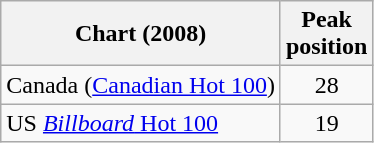<table class="wikitable sortable">
<tr>
<th>Chart (2008)</th>
<th>Peak<br> position</th>
</tr>
<tr>
<td>Canada (<a href='#'>Canadian Hot 100</a>)</td>
<td style="text-align:center;">28</td>
</tr>
<tr>
<td>US <a href='#'><em>Billboard</em> Hot 100</a></td>
<td style="text-align:center;">19</td>
</tr>
</table>
